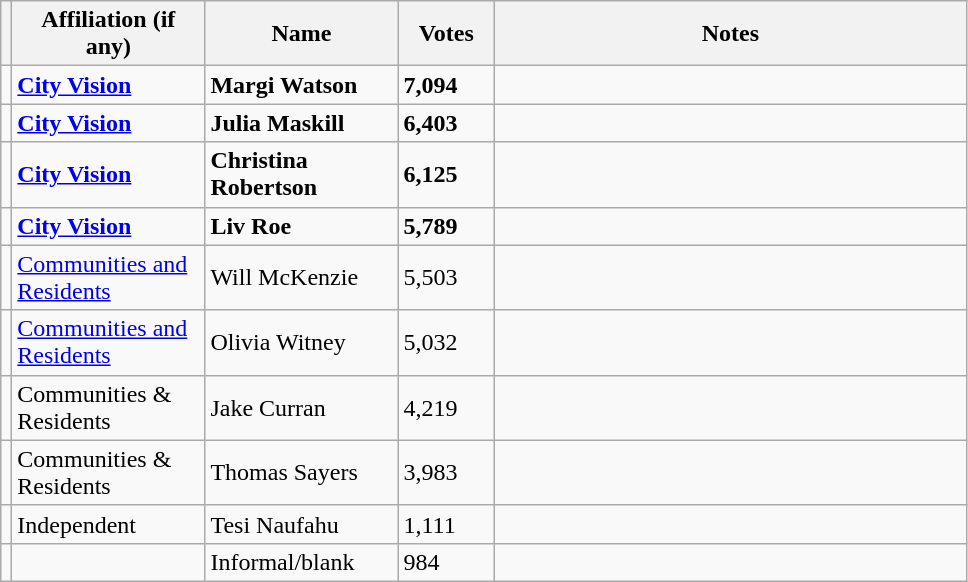<table class="wikitable" style="width:51%;">
<tr>
<th style="width:1%;"></th>
<th style="width:20%;">Affiliation (if any)</th>
<th style="width:20%;">Name</th>
<th style="width:10%;">Votes</th>
<th>Notes</th>
</tr>
<tr>
<td bgcolor=></td>
<td><strong><a href='#'>City Vision</a></strong></td>
<td><strong>Margi Watson</strong></td>
<td><strong>7,094</strong></td>
<td></td>
</tr>
<tr>
<td bgcolor=></td>
<td><strong><a href='#'>City Vision</a></strong></td>
<td><strong>Julia Maskill</strong></td>
<td><strong>6,403</strong></td>
<td></td>
</tr>
<tr>
<td bgcolor=></td>
<td><strong><a href='#'>City Vision</a></strong></td>
<td><strong>Christina Robertson</strong></td>
<td><strong>6,125</strong></td>
<td></td>
</tr>
<tr>
<td bgcolor=></td>
<td><strong><a href='#'>City Vision</a></strong></td>
<td><strong>Liv Roe</strong></td>
<td><strong>5,789</strong></td>
<td></td>
</tr>
<tr>
<td bgcolor=></td>
<td><a href='#'>Communities and Residents</a></td>
<td>Will McKenzie</td>
<td>5,503</td>
<td></td>
</tr>
<tr>
<td bgcolor=></td>
<td><a href='#'>Communities and Residents</a></td>
<td>Olivia Witney</td>
<td>5,032</td>
<td></td>
</tr>
<tr>
<td bgcolor=></td>
<td>Communities & Residents</td>
<td>Jake Curran</td>
<td>4,219</td>
<td></td>
</tr>
<tr>
<td bgcolor=></td>
<td>Communities & Residents</td>
<td>Thomas Sayers</td>
<td>3,983</td>
<td></td>
</tr>
<tr>
<td bgcolor=></td>
<td>Independent</td>
<td>Tesi Naufahu</td>
<td>1,111</td>
<td></td>
</tr>
<tr>
<td></td>
<td></td>
<td>Informal/blank</td>
<td>984</td>
<td></td>
</tr>
</table>
